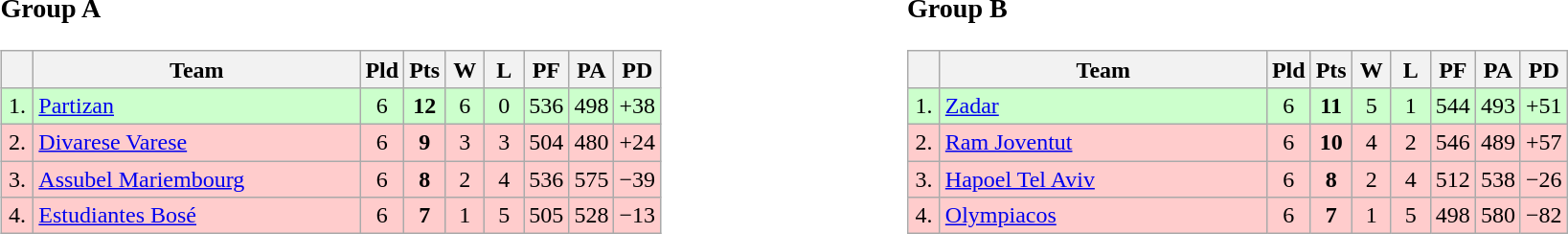<table>
<tr>
<td style="vertical-align:top; width:33%;"><br><h3>Group A</h3><table class="wikitable" style="text-align:center">
<tr>
<th width=15></th>
<th width=220>Team</th>
<th width=20>Pld</th>
<th width=20>Pts</th>
<th width=20>W</th>
<th width=20>L</th>
<th width=20>PF</th>
<th width=20>PA</th>
<th width=20>PD</th>
</tr>
<tr style="background: #ccffcc;">
<td>1.</td>
<td align=left> <a href='#'>Partizan</a></td>
<td>6</td>
<td><strong>12</strong></td>
<td>6</td>
<td>0</td>
<td>536</td>
<td>498</td>
<td>+38</td>
</tr>
<tr style="background: #ffcccc;">
<td>2.</td>
<td align=left> <a href='#'>Divarese Varese</a></td>
<td>6</td>
<td><strong>9</strong></td>
<td>3</td>
<td>3</td>
<td>504</td>
<td>480</td>
<td>+24</td>
</tr>
<tr style="background: #ffcccc;">
<td>3.</td>
<td align=left> <a href='#'>Assubel Mariembourg</a></td>
<td>6</td>
<td><strong>8</strong></td>
<td>2</td>
<td>4</td>
<td>536</td>
<td>575</td>
<td>−39</td>
</tr>
<tr style="background: #ffcccc;">
<td>4.</td>
<td align=left> <a href='#'>Estudiantes Bosé</a></td>
<td>6</td>
<td><strong>7</strong></td>
<td>1</td>
<td>5</td>
<td>505</td>
<td>528</td>
<td>−13</td>
</tr>
</table>
</td>
<td style="vertical-align:top; width:33%;"><br><h3>Group B</h3><table class="wikitable" style="text-align:center">
<tr>
<th width=15></th>
<th width=220>Team</th>
<th width=20>Pld</th>
<th width=20>Pts</th>
<th width=20>W</th>
<th width=20>L</th>
<th width=20>PF</th>
<th width=20>PA</th>
<th width=20>PD</th>
</tr>
<tr style="background: #ccffcc;">
<td>1.</td>
<td align=left> <a href='#'>Zadar</a></td>
<td>6</td>
<td><strong>11</strong></td>
<td>5</td>
<td>1</td>
<td>544</td>
<td>493</td>
<td>+51</td>
</tr>
<tr style="background: #ffcccc;">
<td>2.</td>
<td align=left> <a href='#'>Ram Joventut</a></td>
<td>6</td>
<td><strong>10</strong></td>
<td>4</td>
<td>2</td>
<td>546</td>
<td>489</td>
<td>+57</td>
</tr>
<tr style="background: #ffcccc;">
<td>3.</td>
<td align=left> <a href='#'>Hapoel Tel Aviv</a></td>
<td>6</td>
<td><strong>8</strong></td>
<td>2</td>
<td>4</td>
<td>512</td>
<td>538</td>
<td>−26</td>
</tr>
<tr style="background: #ffcccc;">
<td>4.</td>
<td align=left> <a href='#'>Olympiacos</a></td>
<td>6</td>
<td><strong>7</strong></td>
<td>1</td>
<td>5</td>
<td>498</td>
<td>580</td>
<td>−82</td>
</tr>
</table>
</td>
</tr>
</table>
